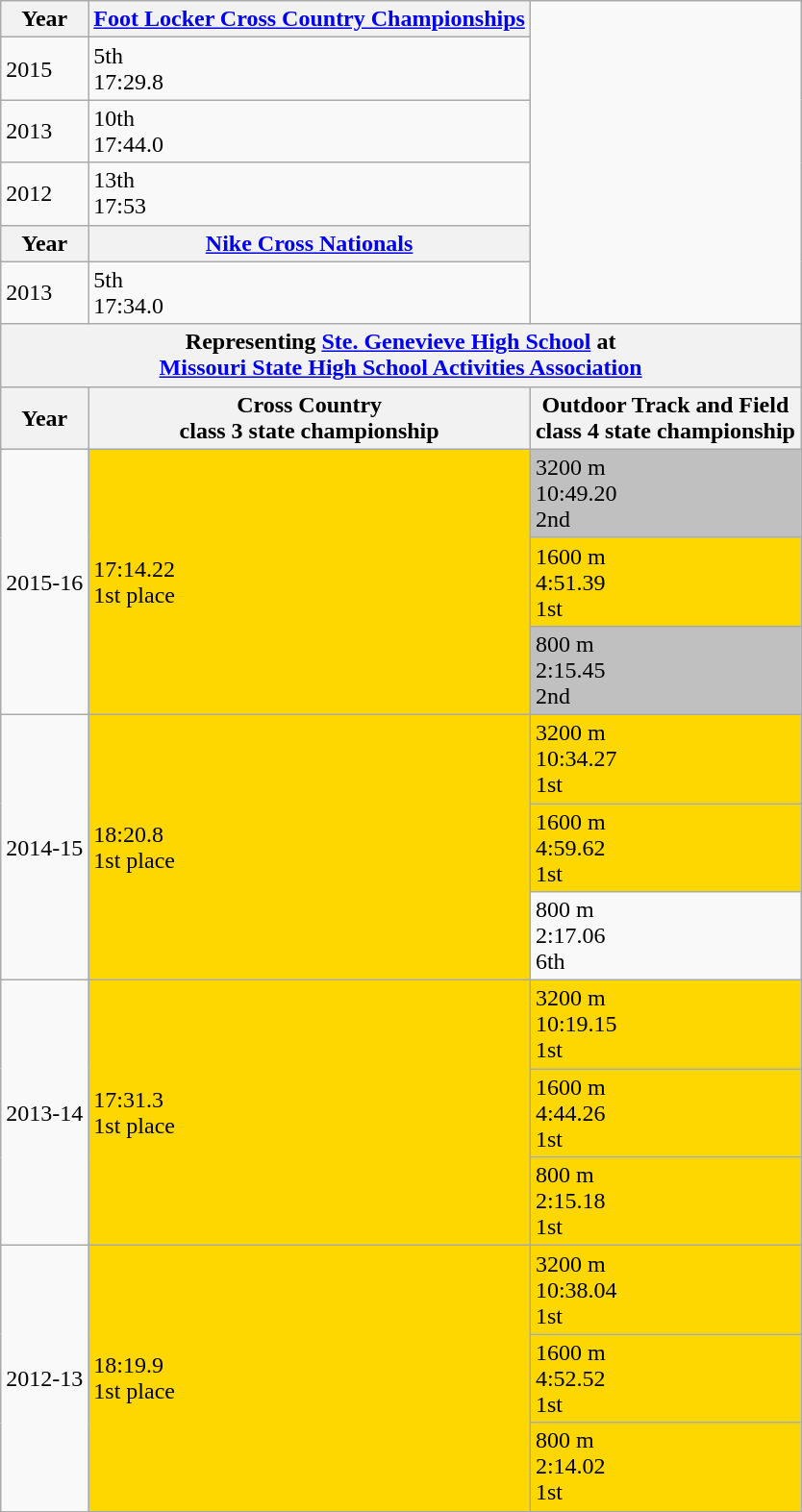<table class="wikitable sortable">
<tr>
<th>Year</th>
<th><a href='#'>Foot Locker Cross Country Championships</a></th>
</tr>
<tr>
<td Rowspan=1>2015</td>
<td>5th<br>17:29.8</td>
</tr>
<tr>
<td Rowspan=1>2013</td>
<td>10th<br>17:44.0</td>
</tr>
<tr>
<td Rowspan=1>2012</td>
<td>13th<br>17:53</td>
</tr>
<tr>
<th>Year</th>
<th><a href='#'>Nike Cross Nationals</a></th>
</tr>
<tr>
<td Rowspan=1>2013</td>
<td>5th<br>17:34.0</td>
</tr>
<tr>
<th colspan="7">Representing <a href='#'>Ste. Genevieve High School</a> at<br><a href='#'>Missouri State High School Activities Association</a></th>
</tr>
<tr>
<th>Year</th>
<th>Cross Country<br>class 3 state championship</th>
<th>Outdoor Track and Field<br>class 4 state championship</th>
</tr>
<tr>
<td Rowspan=3>2015-16</td>
<td Rowspan=3 bgcolor=gold>17:14.22<br>1st place</td>
<td bgcolor=silver>3200 m<br>10:49.20<br>2nd</td>
</tr>
<tr>
<td bgcolor=gold>1600 m<br>4:51.39<br>1st</td>
</tr>
<tr>
<td bgcolor=silver>800 m<br>2:15.45<br>2nd</td>
</tr>
<tr>
<td Rowspan=3>2014-15</td>
<td Rowspan=3 bgcolor=gold>18:20.8<br>1st place</td>
<td bgcolor=gold>3200 m<br>10:34.27<br>1st</td>
</tr>
<tr>
<td bgcolor=gold>1600 m<br>4:59.62<br>1st</td>
</tr>
<tr>
<td>800 m<br>2:17.06<br>6th</td>
</tr>
<tr>
<td Rowspan=3>2013-14</td>
<td Rowspan=3 bgcolor=gold>17:31.3<br>1st place</td>
<td bgcolor=gold>3200 m<br>10:19.15<br>1st</td>
</tr>
<tr>
<td bgcolor=gold>1600 m<br>4:44.26<br>1st</td>
</tr>
<tr>
<td bgcolor=gold>800 m<br>2:15.18<br>1st</td>
</tr>
<tr>
<td Rowspan=3>2012-13</td>
<td Rowspan=3 bgcolor=gold>18:19.9<br>1st place</td>
<td bgcolor=gold>3200 m<br>10:38.04<br>1st</td>
</tr>
<tr>
<td bgcolor=gold>1600 m<br>4:52.52<br>1st</td>
</tr>
<tr>
<td bgcolor=gold>800 m<br>2:14.02<br>1st</td>
</tr>
<tr>
</tr>
</table>
